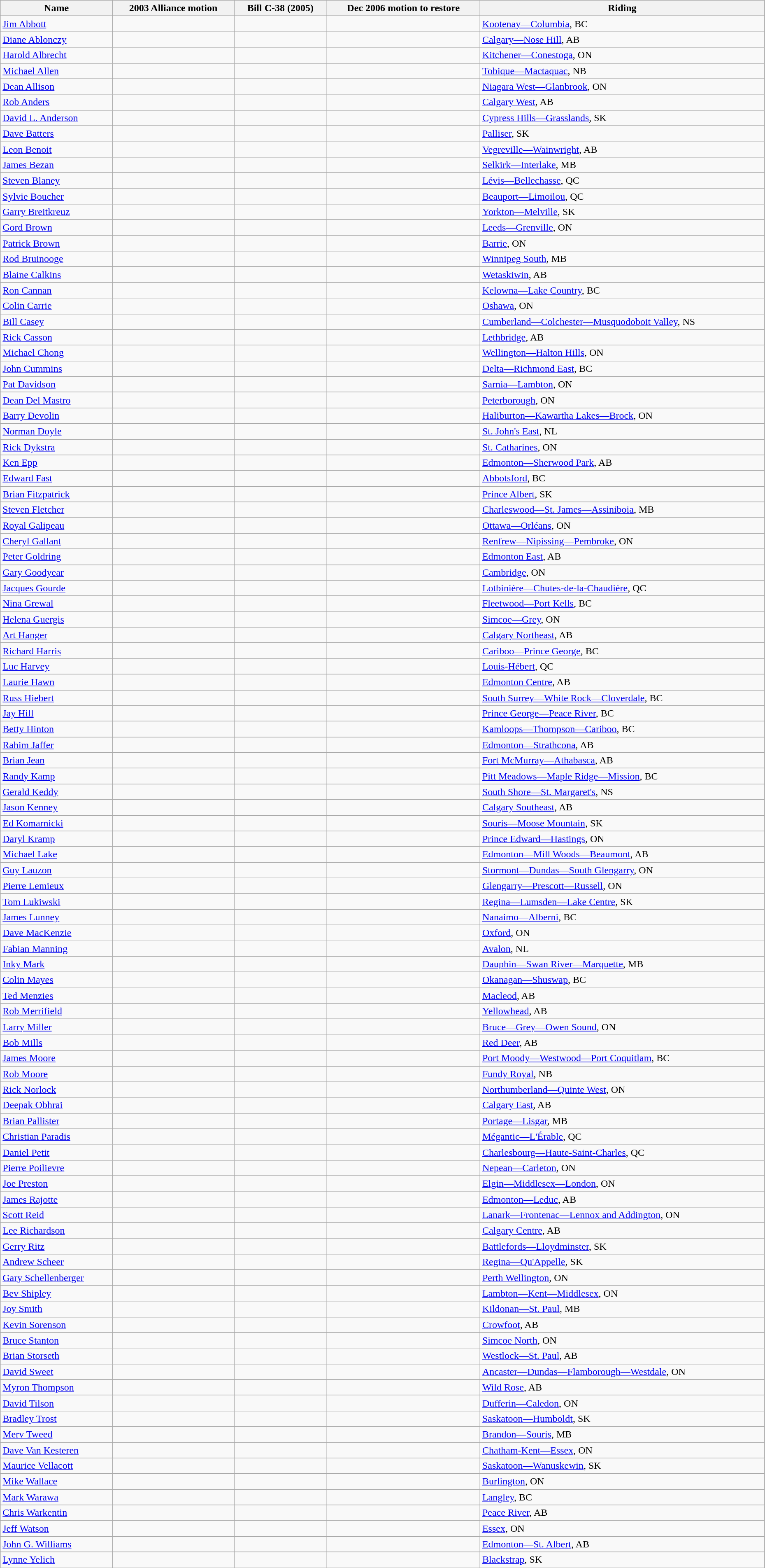<table class="wikitable" width="98%">
<tr>
<th>Name</th>
<th>2003 Alliance motion</th>
<th>Bill C-38 (2005)</th>
<th>Dec 2006 motion to restore</th>
<th>Riding</th>
</tr>
<tr>
<td><a href='#'>Jim Abbott</a></td>
<td></td>
<td></td>
<td></td>
<td><a href='#'>Kootenay—Columbia</a>, BC</td>
</tr>
<tr>
<td><a href='#'>Diane Ablonczy</a></td>
<td></td>
<td></td>
<td></td>
<td><a href='#'>Calgary—Nose Hill</a>, AB</td>
</tr>
<tr>
<td><a href='#'>Harold Albrecht</a></td>
<td></td>
<td></td>
<td></td>
<td><a href='#'>Kitchener—Conestoga</a>, ON</td>
</tr>
<tr>
<td><a href='#'>Michael Allen</a></td>
<td></td>
<td></td>
<td></td>
<td><a href='#'>Tobique—Mactaquac</a>, NB</td>
</tr>
<tr>
<td><a href='#'>Dean Allison</a></td>
<td></td>
<td></td>
<td></td>
<td><a href='#'>Niagara West—Glanbrook</a>, ON</td>
</tr>
<tr>
<td><a href='#'>Rob Anders</a></td>
<td></td>
<td></td>
<td></td>
<td><a href='#'>Calgary West</a>, AB</td>
</tr>
<tr>
<td><a href='#'>David L. Anderson</a></td>
<td></td>
<td></td>
<td></td>
<td><a href='#'>Cypress Hills—Grasslands</a>, SK</td>
</tr>
<tr>
<td><a href='#'>Dave Batters</a></td>
<td></td>
<td></td>
<td></td>
<td><a href='#'>Palliser</a>, SK</td>
</tr>
<tr>
<td><a href='#'>Leon Benoit</a></td>
<td></td>
<td></td>
<td></td>
<td><a href='#'>Vegreville—Wainwright</a>, AB</td>
</tr>
<tr>
<td><a href='#'>James Bezan</a></td>
<td></td>
<td></td>
<td></td>
<td><a href='#'>Selkirk—Interlake</a>, MB</td>
</tr>
<tr>
<td><a href='#'>Steven Blaney</a></td>
<td></td>
<td></td>
<td></td>
<td><a href='#'>Lévis—Bellechasse</a>, QC</td>
</tr>
<tr>
<td><a href='#'>Sylvie Boucher</a></td>
<td></td>
<td></td>
<td></td>
<td><a href='#'>Beauport—Limoilou</a>, QC</td>
</tr>
<tr>
<td><a href='#'>Garry Breitkreuz</a></td>
<td></td>
<td></td>
<td></td>
<td><a href='#'>Yorkton—Melville</a>, SK</td>
</tr>
<tr>
<td><a href='#'>Gord Brown</a></td>
<td></td>
<td></td>
<td></td>
<td><a href='#'>Leeds—Grenville</a>, ON</td>
</tr>
<tr>
<td><a href='#'>Patrick Brown</a></td>
<td></td>
<td></td>
<td></td>
<td><a href='#'>Barrie</a>, ON</td>
</tr>
<tr>
<td><a href='#'>Rod Bruinooge</a></td>
<td></td>
<td></td>
<td></td>
<td><a href='#'>Winnipeg South</a>, MB</td>
</tr>
<tr>
<td><a href='#'>Blaine Calkins</a></td>
<td></td>
<td></td>
<td></td>
<td><a href='#'>Wetaskiwin</a>, AB</td>
</tr>
<tr>
<td><a href='#'>Ron Cannan</a></td>
<td></td>
<td></td>
<td></td>
<td><a href='#'>Kelowna—Lake Country</a>, BC</td>
</tr>
<tr>
<td><a href='#'>Colin Carrie</a></td>
<td></td>
<td></td>
<td></td>
<td><a href='#'>Oshawa</a>, ON</td>
</tr>
<tr>
<td><a href='#'>Bill Casey</a></td>
<td></td>
<td></td>
<td></td>
<td><a href='#'>Cumberland—Colchester—Musquodoboit Valley</a>, NS</td>
</tr>
<tr>
<td><a href='#'>Rick Casson</a></td>
<td></td>
<td></td>
<td></td>
<td><a href='#'>Lethbridge</a>, AB</td>
</tr>
<tr>
<td><a href='#'>Michael Chong</a></td>
<td></td>
<td></td>
<td></td>
<td><a href='#'>Wellington—Halton Hills</a>, ON</td>
</tr>
<tr>
<td><a href='#'>John Cummins</a></td>
<td></td>
<td></td>
<td></td>
<td><a href='#'>Delta—Richmond East</a>, BC</td>
</tr>
<tr>
<td><a href='#'>Pat Davidson</a></td>
<td></td>
<td></td>
<td></td>
<td><a href='#'>Sarnia—Lambton</a>, ON</td>
</tr>
<tr>
<td><a href='#'>Dean Del Mastro</a></td>
<td></td>
<td></td>
<td></td>
<td><a href='#'>Peterborough</a>, ON</td>
</tr>
<tr>
<td><a href='#'>Barry Devolin</a></td>
<td></td>
<td></td>
<td></td>
<td><a href='#'>Haliburton—Kawartha Lakes—Brock</a>, ON</td>
</tr>
<tr>
<td><a href='#'>Norman Doyle</a></td>
<td></td>
<td></td>
<td></td>
<td><a href='#'>St. John's East</a>, NL</td>
</tr>
<tr>
<td><a href='#'>Rick Dykstra</a></td>
<td></td>
<td></td>
<td></td>
<td><a href='#'>St. Catharines</a>, ON</td>
</tr>
<tr>
<td><a href='#'>Ken Epp</a></td>
<td></td>
<td></td>
<td></td>
<td><a href='#'>Edmonton—Sherwood Park</a>, AB</td>
</tr>
<tr>
<td><a href='#'>Edward Fast</a></td>
<td></td>
<td></td>
<td></td>
<td><a href='#'>Abbotsford</a>, BC</td>
</tr>
<tr>
<td><a href='#'>Brian Fitzpatrick</a></td>
<td></td>
<td></td>
<td></td>
<td><a href='#'>Prince Albert</a>, SK</td>
</tr>
<tr>
<td><a href='#'>Steven Fletcher</a></td>
<td></td>
<td></td>
<td></td>
<td><a href='#'>Charleswood—St. James—Assiniboia</a>, MB</td>
</tr>
<tr>
<td><a href='#'>Royal Galipeau</a></td>
<td></td>
<td></td>
<td></td>
<td><a href='#'>Ottawa—Orléans</a>, ON</td>
</tr>
<tr>
<td><a href='#'>Cheryl Gallant</a></td>
<td></td>
<td></td>
<td></td>
<td><a href='#'>Renfrew—Nipissing—Pembroke</a>, ON</td>
</tr>
<tr>
<td><a href='#'>Peter Goldring</a></td>
<td></td>
<td></td>
<td></td>
<td><a href='#'>Edmonton East</a>, AB</td>
</tr>
<tr>
<td><a href='#'>Gary Goodyear</a></td>
<td></td>
<td></td>
<td></td>
<td><a href='#'>Cambridge</a>, ON</td>
</tr>
<tr>
<td><a href='#'>Jacques Gourde</a></td>
<td></td>
<td></td>
<td></td>
<td><a href='#'>Lotbinière—Chutes-de-la-Chaudière</a>, QC</td>
</tr>
<tr>
<td><a href='#'>Nina Grewal</a></td>
<td></td>
<td></td>
<td></td>
<td><a href='#'>Fleetwood—Port Kells</a>, BC</td>
</tr>
<tr>
<td><a href='#'>Helena Guergis</a></td>
<td></td>
<td></td>
<td></td>
<td><a href='#'>Simcoe—Grey</a>, ON</td>
</tr>
<tr>
<td><a href='#'>Art Hanger</a></td>
<td></td>
<td></td>
<td></td>
<td><a href='#'>Calgary Northeast</a>, AB</td>
</tr>
<tr>
<td><a href='#'>Richard Harris</a></td>
<td></td>
<td></td>
<td></td>
<td><a href='#'>Cariboo—Prince George</a>, BC</td>
</tr>
<tr>
<td><a href='#'>Luc Harvey</a></td>
<td></td>
<td></td>
<td></td>
<td><a href='#'>Louis-Hébert</a>, QC</td>
</tr>
<tr>
<td><a href='#'>Laurie Hawn</a></td>
<td></td>
<td></td>
<td></td>
<td><a href='#'>Edmonton Centre</a>, AB</td>
</tr>
<tr>
<td><a href='#'>Russ Hiebert</a></td>
<td></td>
<td></td>
<td></td>
<td><a href='#'>South Surrey—White Rock—Cloverdale</a>, BC</td>
</tr>
<tr>
<td><a href='#'>Jay Hill</a></td>
<td></td>
<td></td>
<td></td>
<td><a href='#'>Prince George—Peace River</a>, BC</td>
</tr>
<tr>
<td><a href='#'>Betty Hinton</a></td>
<td></td>
<td></td>
<td></td>
<td><a href='#'>Kamloops—Thompson—Cariboo</a>, BC</td>
</tr>
<tr>
<td><a href='#'>Rahim Jaffer</a></td>
<td></td>
<td></td>
<td></td>
<td><a href='#'>Edmonton—Strathcona</a>, AB</td>
</tr>
<tr>
<td><a href='#'>Brian Jean</a></td>
<td></td>
<td></td>
<td></td>
<td><a href='#'>Fort McMurray—Athabasca</a>, AB</td>
</tr>
<tr>
<td><a href='#'>Randy Kamp</a></td>
<td></td>
<td></td>
<td></td>
<td><a href='#'>Pitt Meadows—Maple Ridge—Mission</a>, BC</td>
</tr>
<tr>
<td><a href='#'>Gerald Keddy</a></td>
<td></td>
<td></td>
<td></td>
<td><a href='#'>South Shore—St. Margaret's</a>, NS</td>
</tr>
<tr>
<td><a href='#'>Jason Kenney</a></td>
<td></td>
<td></td>
<td></td>
<td><a href='#'>Calgary Southeast</a>, AB</td>
</tr>
<tr>
<td><a href='#'>Ed Komarnicki</a></td>
<td></td>
<td></td>
<td></td>
<td><a href='#'>Souris—Moose Mountain</a>, SK</td>
</tr>
<tr>
<td><a href='#'>Daryl Kramp</a></td>
<td></td>
<td></td>
<td></td>
<td><a href='#'>Prince Edward—Hastings</a>, ON</td>
</tr>
<tr>
<td><a href='#'>Michael Lake</a></td>
<td></td>
<td></td>
<td></td>
<td><a href='#'>Edmonton—Mill Woods—Beaumont</a>, AB</td>
</tr>
<tr>
<td><a href='#'>Guy Lauzon</a></td>
<td></td>
<td></td>
<td></td>
<td><a href='#'>Stormont—Dundas—South Glengarry</a>, ON</td>
</tr>
<tr>
<td><a href='#'>Pierre Lemieux</a></td>
<td></td>
<td></td>
<td></td>
<td><a href='#'>Glengarry—Prescott—Russell</a>, ON</td>
</tr>
<tr>
<td><a href='#'>Tom Lukiwski</a></td>
<td></td>
<td></td>
<td></td>
<td><a href='#'>Regina—Lumsden—Lake Centre</a>, SK</td>
</tr>
<tr>
<td><a href='#'>James Lunney</a></td>
<td></td>
<td></td>
<td></td>
<td><a href='#'>Nanaimo—Alberni</a>, BC</td>
</tr>
<tr>
<td><a href='#'>Dave MacKenzie</a></td>
<td></td>
<td></td>
<td></td>
<td><a href='#'>Oxford</a>, ON</td>
</tr>
<tr>
<td><a href='#'>Fabian Manning</a></td>
<td></td>
<td></td>
<td></td>
<td><a href='#'>Avalon</a>, NL</td>
</tr>
<tr>
<td><a href='#'>Inky Mark</a></td>
<td></td>
<td></td>
<td></td>
<td><a href='#'>Dauphin—Swan River—Marquette</a>, MB</td>
</tr>
<tr>
<td><a href='#'>Colin Mayes</a></td>
<td></td>
<td></td>
<td></td>
<td><a href='#'>Okanagan—Shuswap</a>, BC</td>
</tr>
<tr>
<td><a href='#'>Ted Menzies</a></td>
<td></td>
<td></td>
<td></td>
<td><a href='#'>Macleod</a>, AB</td>
</tr>
<tr>
<td><a href='#'>Rob Merrifield</a></td>
<td></td>
<td></td>
<td></td>
<td><a href='#'>Yellowhead</a>, AB</td>
</tr>
<tr>
<td><a href='#'>Larry Miller</a></td>
<td></td>
<td></td>
<td></td>
<td><a href='#'>Bruce—Grey—Owen Sound</a>, ON</td>
</tr>
<tr>
<td><a href='#'>Bob Mills</a></td>
<td></td>
<td></td>
<td></td>
<td><a href='#'>Red Deer</a>, AB</td>
</tr>
<tr>
<td><a href='#'>James Moore</a></td>
<td></td>
<td></td>
<td></td>
<td><a href='#'>Port Moody—Westwood—Port Coquitlam</a>, BC</td>
</tr>
<tr>
<td><a href='#'>Rob Moore</a></td>
<td></td>
<td></td>
<td></td>
<td><a href='#'>Fundy Royal</a>, NB</td>
</tr>
<tr>
<td><a href='#'>Rick Norlock</a></td>
<td></td>
<td></td>
<td></td>
<td><a href='#'>Northumberland—Quinte West</a>, ON</td>
</tr>
<tr>
<td><a href='#'>Deepak Obhrai</a></td>
<td></td>
<td></td>
<td></td>
<td><a href='#'>Calgary East</a>, AB</td>
</tr>
<tr>
<td><a href='#'>Brian Pallister</a></td>
<td></td>
<td></td>
<td></td>
<td><a href='#'>Portage—Lisgar</a>, MB</td>
</tr>
<tr>
<td><a href='#'>Christian Paradis</a></td>
<td></td>
<td></td>
<td></td>
<td><a href='#'>Mégantic—L'Érable</a>, QC</td>
</tr>
<tr>
<td><a href='#'>Daniel Petit</a></td>
<td></td>
<td></td>
<td></td>
<td><a href='#'>Charlesbourg—Haute-Saint-Charles</a>, QC</td>
</tr>
<tr>
<td><a href='#'>Pierre Poilievre</a></td>
<td></td>
<td></td>
<td></td>
<td><a href='#'>Nepean—Carleton</a>, ON</td>
</tr>
<tr>
<td><a href='#'>Joe Preston</a></td>
<td></td>
<td></td>
<td></td>
<td><a href='#'>Elgin—Middlesex—London</a>, ON</td>
</tr>
<tr>
<td><a href='#'>James Rajotte</a></td>
<td></td>
<td></td>
<td></td>
<td><a href='#'>Edmonton—Leduc</a>, AB</td>
</tr>
<tr>
<td><a href='#'>Scott Reid</a></td>
<td></td>
<td></td>
<td></td>
<td><a href='#'>Lanark—Frontenac—Lennox and Addington</a>, ON</td>
</tr>
<tr>
<td><a href='#'>Lee Richardson</a></td>
<td></td>
<td></td>
<td></td>
<td><a href='#'>Calgary Centre</a>, AB</td>
</tr>
<tr>
<td><a href='#'>Gerry Ritz</a></td>
<td></td>
<td></td>
<td></td>
<td><a href='#'>Battlefords—Lloydminster</a>, SK</td>
</tr>
<tr>
<td><a href='#'>Andrew Scheer</a></td>
<td></td>
<td></td>
<td></td>
<td><a href='#'>Regina—Qu'Appelle</a>, SK</td>
</tr>
<tr>
<td><a href='#'>Gary Schellenberger</a></td>
<td></td>
<td></td>
<td></td>
<td><a href='#'>Perth Wellington</a>, ON</td>
</tr>
<tr>
<td><a href='#'>Bev Shipley</a></td>
<td></td>
<td></td>
<td></td>
<td><a href='#'>Lambton—Kent—Middlesex</a>, ON</td>
</tr>
<tr>
<td><a href='#'>Joy Smith</a></td>
<td></td>
<td></td>
<td></td>
<td><a href='#'>Kildonan—St. Paul</a>, MB</td>
</tr>
<tr>
<td><a href='#'>Kevin Sorenson</a></td>
<td></td>
<td></td>
<td></td>
<td><a href='#'>Crowfoot</a>, AB</td>
</tr>
<tr>
<td><a href='#'>Bruce Stanton</a></td>
<td></td>
<td></td>
<td></td>
<td><a href='#'>Simcoe North</a>, ON</td>
</tr>
<tr>
<td><a href='#'>Brian Storseth</a></td>
<td></td>
<td></td>
<td></td>
<td><a href='#'>Westlock—St. Paul</a>, AB</td>
</tr>
<tr>
<td><a href='#'>David Sweet</a></td>
<td></td>
<td></td>
<td></td>
<td><a href='#'>Ancaster—Dundas—Flamborough—Westdale</a>, ON</td>
</tr>
<tr>
<td><a href='#'>Myron Thompson</a></td>
<td></td>
<td></td>
<td></td>
<td><a href='#'>Wild Rose</a>, AB</td>
</tr>
<tr>
<td><a href='#'>David Tilson</a></td>
<td></td>
<td></td>
<td></td>
<td><a href='#'>Dufferin—Caledon</a>, ON</td>
</tr>
<tr>
<td><a href='#'>Bradley Trost</a></td>
<td></td>
<td></td>
<td></td>
<td><a href='#'>Saskatoon—Humboldt</a>, SK</td>
</tr>
<tr>
<td><a href='#'>Merv Tweed</a></td>
<td></td>
<td></td>
<td></td>
<td><a href='#'>Brandon—Souris</a>, MB</td>
</tr>
<tr>
<td><a href='#'>Dave Van Kesteren</a></td>
<td></td>
<td></td>
<td></td>
<td><a href='#'>Chatham-Kent—Essex</a>, ON</td>
</tr>
<tr>
<td><a href='#'>Maurice Vellacott</a></td>
<td></td>
<td></td>
<td></td>
<td><a href='#'>Saskatoon—Wanuskewin</a>, SK</td>
</tr>
<tr>
<td><a href='#'>Mike Wallace</a></td>
<td></td>
<td></td>
<td></td>
<td><a href='#'>Burlington</a>, ON</td>
</tr>
<tr>
<td><a href='#'>Mark Warawa</a></td>
<td></td>
<td></td>
<td></td>
<td><a href='#'>Langley</a>, BC</td>
</tr>
<tr>
<td><a href='#'>Chris Warkentin</a></td>
<td></td>
<td></td>
<td></td>
<td><a href='#'>Peace River</a>, AB</td>
</tr>
<tr>
<td><a href='#'>Jeff Watson</a></td>
<td></td>
<td></td>
<td></td>
<td><a href='#'>Essex</a>, ON</td>
</tr>
<tr>
<td><a href='#'>John G. Williams</a></td>
<td></td>
<td></td>
<td></td>
<td><a href='#'>Edmonton—St. Albert</a>, AB</td>
</tr>
<tr>
<td><a href='#'>Lynne Yelich</a></td>
<td></td>
<td></td>
<td></td>
<td><a href='#'>Blackstrap</a>, SK</td>
</tr>
</table>
